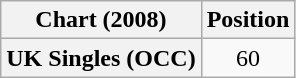<table class="wikitable plainrowheaders" style="text-align:center">
<tr>
<th>Chart (2008)</th>
<th>Position</th>
</tr>
<tr>
<th scope="row">UK Singles (OCC)</th>
<td>60</td>
</tr>
</table>
